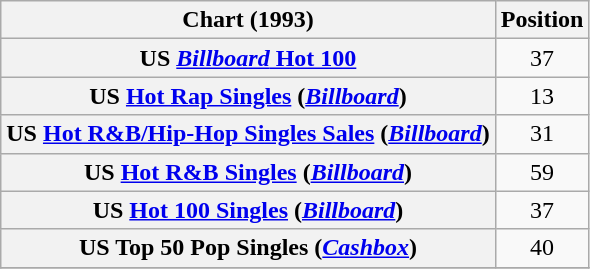<table class="wikitable sortable plainrowheaders">
<tr>
<th scope="col">Chart (1993)</th>
<th scope="col">Position</th>
</tr>
<tr>
<th scope=row>US <a href='#'><em>Billboard</em> Hot 100</a></th>
<td style="text-align:center;">37</td>
</tr>
<tr>
<th scope=row>US <a href='#'>Hot Rap Singles</a> (<em><a href='#'>Billboard</a></em>)</th>
<td style="text-align:center;">13</td>
</tr>
<tr>
<th scope=row>US <a href='#'>Hot R&B/Hip-Hop Singles Sales</a> (<em><a href='#'>Billboard</a></em>)</th>
<td style="text-align:center;">31</td>
</tr>
<tr>
<th scope=row>US <a href='#'>Hot R&B Singles</a> (<em><a href='#'>Billboard</a></em>)</th>
<td style="text-align:center;">59</td>
</tr>
<tr>
<th scope=row>US <a href='#'>Hot 100 Singles</a> (<em><a href='#'>Billboard</a></em>)</th>
<td style="text-align:center;">37</td>
</tr>
<tr>
<th scope=row>US Top 50 Pop Singles (<em><a href='#'>Cashbox</a></em>)</th>
<td style="text-align:center;">40</td>
</tr>
<tr>
</tr>
</table>
